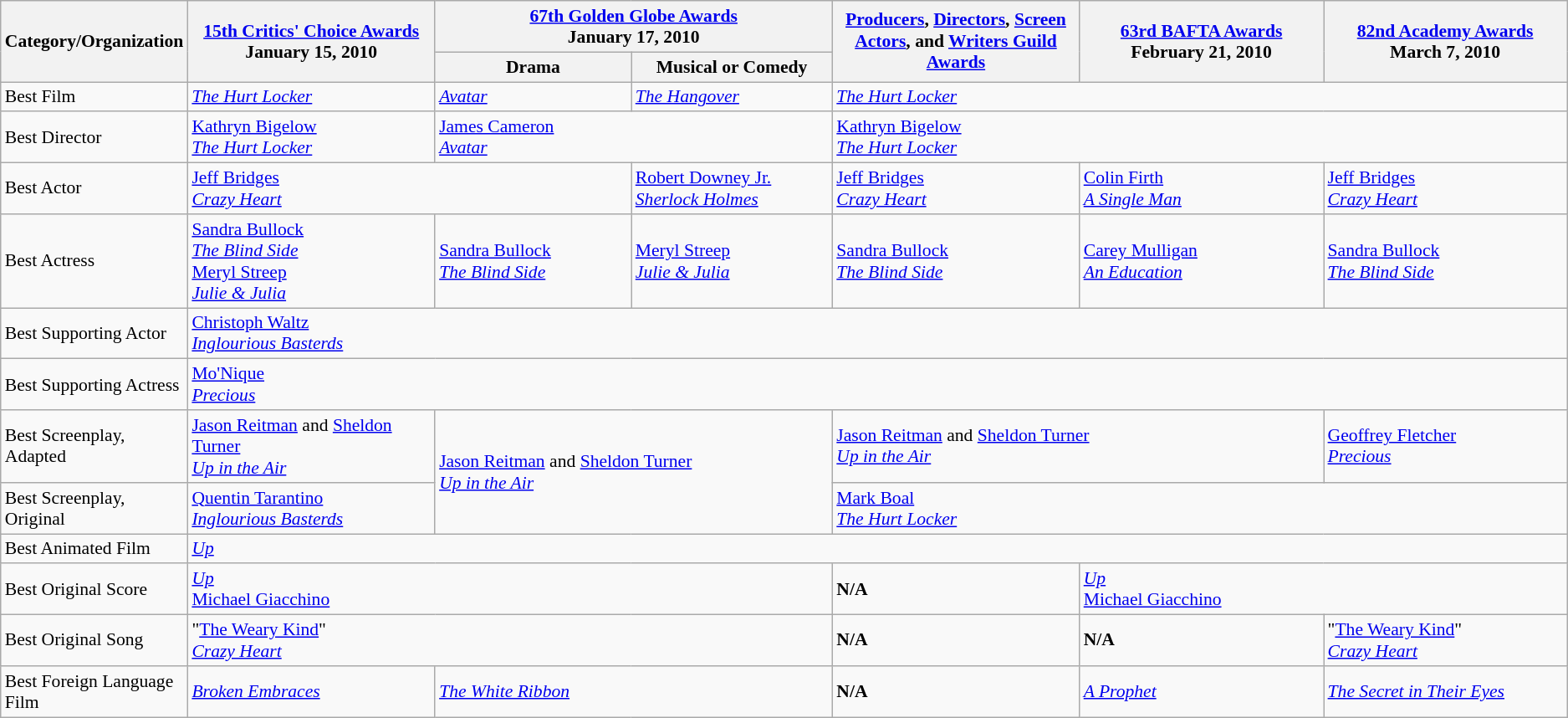<table class="wikitable" style="font-size: 90%;">
<tr>
<th rowspan="2" style="width:20px;">Category/Organization</th>
<th rowspan="2" style="width:250px;"><a href='#'>15th Critics' Choice Awards</a><br>January 15, 2010</th>
<th colspan="2" style="width:250px;"><a href='#'>67th Golden Globe Awards</a><br>January 17, 2010</th>
<th rowspan="2" style="width:250px;"><a href='#'>Producers</a>, <a href='#'>Directors</a>, <a href='#'>Screen Actors</a>, and <a href='#'>Writers Guild Awards</a></th>
<th rowspan="2" style="width:250px;"><a href='#'>63rd BAFTA Awards</a><br>February 21, 2010</th>
<th rowspan="2" style="width:250px;"><a href='#'>82nd Academy Awards</a><br>March 7, 2010</th>
</tr>
<tr>
<th width=200>Drama</th>
<th style="width:200px;">Musical or Comedy</th>
</tr>
<tr>
<td>Best Film</td>
<td><em><a href='#'>The Hurt Locker</a></em></td>
<td><em><a href='#'>Avatar</a></em></td>
<td><em><a href='#'>The Hangover</a></em></td>
<td colspan="3"><em><a href='#'>The Hurt Locker</a></em></td>
</tr>
<tr>
<td>Best Director</td>
<td><a href='#'>Kathryn Bigelow</a><br><em><a href='#'>The Hurt Locker</a></em></td>
<td colspan="2"><a href='#'>James Cameron</a><br><em><a href='#'>Avatar</a></em></td>
<td colspan="3"><a href='#'>Kathryn Bigelow</a><br><em><a href='#'>The Hurt Locker</a></em></td>
</tr>
<tr>
<td>Best Actor</td>
<td colspan="2"><a href='#'>Jeff Bridges</a><br><em><a href='#'>Crazy Heart</a></em></td>
<td><a href='#'>Robert Downey Jr.</a><br><em><a href='#'>Sherlock Holmes</a></em></td>
<td><a href='#'>Jeff Bridges</a><br><em><a href='#'>Crazy Heart</a></em></td>
<td><a href='#'>Colin Firth</a><br><em><a href='#'>A Single Man</a></em></td>
<td><a href='#'>Jeff Bridges</a><br><em><a href='#'>Crazy Heart</a></em></td>
</tr>
<tr>
<td>Best Actress</td>
<td><a href='#'>Sandra Bullock</a><br><em><a href='#'>The Blind Side</a></em><br><a href='#'>Meryl Streep</a><br><em><a href='#'>Julie & Julia</a></em></td>
<td><a href='#'>Sandra Bullock</a><br><em><a href='#'>The Blind Side</a></em></td>
<td><a href='#'>Meryl Streep</a><br><em><a href='#'>Julie & Julia</a></em></td>
<td><a href='#'>Sandra Bullock</a><br><em><a href='#'>The Blind Side</a></em></td>
<td><a href='#'>Carey Mulligan</a><br><em><a href='#'>An Education</a></em></td>
<td><a href='#'>Sandra Bullock</a><br><em><a href='#'>The Blind Side</a></em></td>
</tr>
<tr>
<td>Best Supporting Actor</td>
<td colspan="6"><a href='#'>Christoph Waltz</a><br><em><a href='#'>Inglourious Basterds</a></em></td>
</tr>
<tr>
<td>Best Supporting Actress</td>
<td colspan="6"><a href='#'>Mo'Nique</a><br><em><a href='#'>Precious</a></em></td>
</tr>
<tr>
<td>Best Screenplay, Adapted</td>
<td><a href='#'>Jason Reitman</a> and <a href='#'>Sheldon Turner</a><br><em><a href='#'>Up in the Air</a></em></td>
<td rowspan="2" colspan="2"><a href='#'>Jason Reitman</a> and <a href='#'>Sheldon Turner</a><br><em><a href='#'>Up in the Air</a></em></td>
<td colspan=2><a href='#'>Jason Reitman</a> and <a href='#'>Sheldon Turner</a><br><em><a href='#'>Up in the Air</a></em></td>
<td><a href='#'>Geoffrey Fletcher</a><br><em><a href='#'>Precious</a></em></td>
</tr>
<tr>
<td>Best Screenplay, Original</td>
<td><a href='#'>Quentin Tarantino</a><br><em><a href='#'>Inglourious Basterds</a></em></td>
<td colspan="3"><a href='#'>Mark Boal</a><br><em><a href='#'>The Hurt Locker</a></em></td>
</tr>
<tr>
<td>Best Animated Film</td>
<td colspan="6"><em><a href='#'>Up</a></em></td>
</tr>
<tr>
<td>Best Original Score</td>
<td colspan="3"><em><a href='#'>Up</a></em><br><a href='#'>Michael Giacchino</a></td>
<td><strong>N/A</strong></td>
<td colspan="2"><em><a href='#'>Up</a></em><br><a href='#'>Michael Giacchino</a></td>
</tr>
<tr>
<td>Best Original Song</td>
<td colspan="3">"<a href='#'>The Weary Kind</a>"<br><em><a href='#'>Crazy Heart</a></em></td>
<td><strong>N/A</strong></td>
<td><strong>N/A</strong></td>
<td>"<a href='#'>The Weary Kind</a>"<br><em><a href='#'>Crazy Heart</a></em></td>
</tr>
<tr>
<td>Best Foreign Language Film</td>
<td><em><a href='#'>Broken Embraces</a></em></td>
<td colspan="2"><em><a href='#'>The White Ribbon</a></em></td>
<td><strong>N/A</strong></td>
<td><em><a href='#'>A Prophet</a></em></td>
<td><em><a href='#'>The Secret in Their Eyes</a></em></td>
</tr>
</table>
